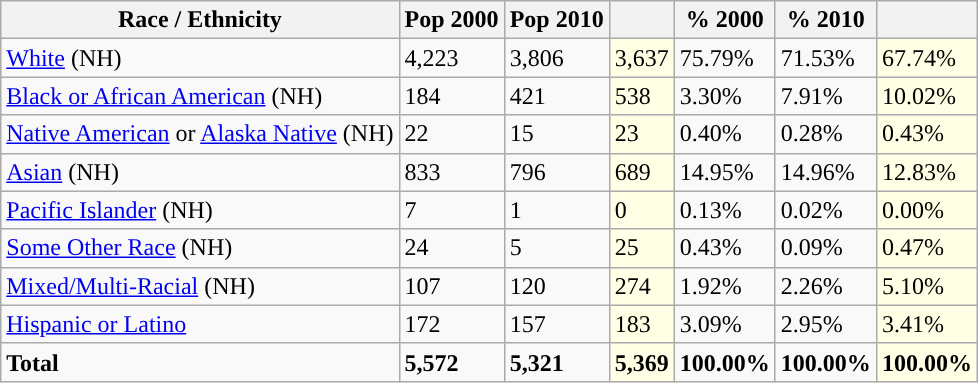<table class="wikitable">
<tr>
<th>Race / Ethnicity</th>
<th>Pop 2000</th>
<th>Pop 2010</th>
<th></th>
<th>% 2000</th>
<th>% 2010</th>
<th></th>
</tr>
<tr>
<td><a href='#'>White</a> (NH)</td>
<td>4,223</td>
<td>3,806</td>
<td style='background: #ffffe6;'>3,637</td>
<td>75.79%</td>
<td>71.53%</td>
<td style='background: #ffffe6;'>67.74%</td>
</tr>
<tr>
<td><a href='#'>Black or African American</a> (NH)</td>
<td>184</td>
<td>421</td>
<td style='background: #ffffe6;'>538</td>
<td>3.30%</td>
<td>7.91%</td>
<td style='background: #ffffe6;'>10.02%</td>
</tr>
<tr>
<td><a href='#'>Native American</a> or <a href='#'>Alaska Native</a> (NH)</td>
<td>22</td>
<td>15</td>
<td style='background: #ffffe6;'>23</td>
<td>0.40%</td>
<td>0.28%</td>
<td style='background: #ffffe6;'>0.43%</td>
</tr>
<tr>
<td><a href='#'>Asian</a> (NH)</td>
<td>833</td>
<td>796</td>
<td style='background: #ffffe6;'>689</td>
<td>14.95%</td>
<td>14.96%</td>
<td style='background: #ffffe6;'>12.83%</td>
</tr>
<tr>
<td><a href='#'>Pacific Islander</a> (NH)</td>
<td>7</td>
<td>1</td>
<td style='background: #ffffe6;'>0</td>
<td>0.13%</td>
<td>0.02%</td>
<td style='background: #ffffe6;'>0.00%</td>
</tr>
<tr>
<td><a href='#'>Some Other Race</a> (NH)</td>
<td>24</td>
<td>5</td>
<td style='background: #ffffe6;'>25</td>
<td>0.43%</td>
<td>0.09%</td>
<td style='background: #ffffe6;'>0.47%</td>
</tr>
<tr>
<td><a href='#'>Mixed/Multi-Racial</a> (NH)</td>
<td>107</td>
<td>120</td>
<td style='background: #ffffe6;'>274</td>
<td>1.92%</td>
<td>2.26%</td>
<td style='background: #ffffe6;'>5.10%</td>
</tr>
<tr>
<td><a href='#'>Hispanic or Latino</a></td>
<td>172</td>
<td>157</td>
<td style='background: #ffffe6;'>183</td>
<td>3.09%</td>
<td>2.95%</td>
<td style='background: #ffffe6;'>3.41%</td>
</tr>
<tr>
<td><strong>Total</strong></td>
<td><strong>5,572</strong></td>
<td><strong>5,321</strong></td>
<td style='background: #ffffe6;'><strong>5,369</strong></td>
<td><strong>100.00%</strong></td>
<td><strong>100.00%</strong></td>
<td style='background: #ffffe6;'><strong>100.00%</strong></td>
</tr>
</table>
